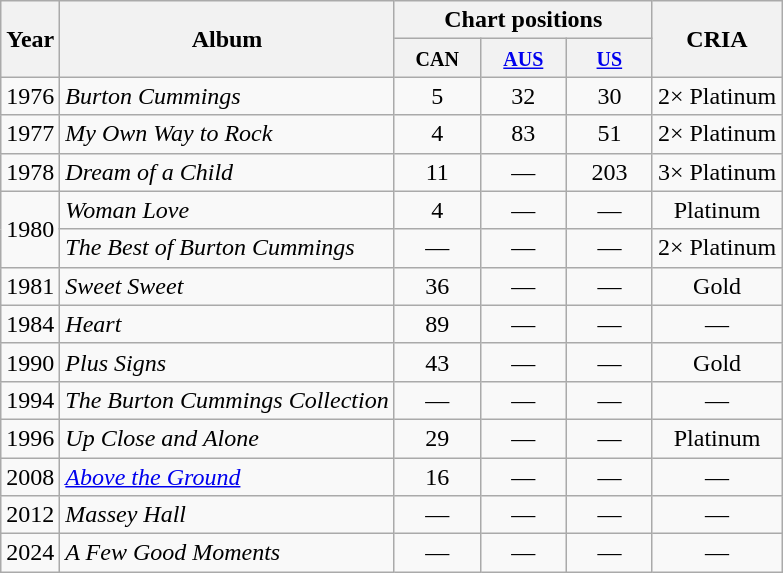<table class="wikitable">
<tr>
<th rowspan="2">Year</th>
<th rowspan="2">Album</th>
<th colspan="3">Chart positions</th>
<th rowspan="2">CRIA</th>
</tr>
<tr>
<th style="width:50px;"><small>CAN</small></th>
<th style="width:50px;"><small><a href='#'>AUS</a></small></th>
<th style="width:50px;"><small><a href='#'>US</a></small></th>
</tr>
<tr>
<td>1976</td>
<td><em>Burton Cummings</em></td>
<td style="text-align:center;">5</td>
<td style="text-align:center;">32</td>
<td style="text-align:center;">30</td>
<td style="text-align:center;">2× Platinum</td>
</tr>
<tr>
<td>1977</td>
<td><em>My Own Way to Rock</em></td>
<td style="text-align:center;">4</td>
<td style="text-align:center;">83</td>
<td style="text-align:center;">51</td>
<td style="text-align:center;">2× Platinum</td>
</tr>
<tr>
<td>1978</td>
<td><em>Dream of a Child</em></td>
<td style="text-align:center;">11</td>
<td style="text-align:center;">—</td>
<td style="text-align:center;">203</td>
<td style="text-align:center;">3× Platinum</td>
</tr>
<tr>
<td rowspan="2">1980</td>
<td><em>Woman Love</em></td>
<td style="text-align:center;">4</td>
<td style="text-align:center;">—</td>
<td style="text-align:center;">—</td>
<td style="text-align:center;">Platinum</td>
</tr>
<tr>
<td><em>The Best of Burton Cummings</em></td>
<td style="text-align:center;">—</td>
<td style="text-align:center;">—</td>
<td style="text-align:center;">—</td>
<td style="text-align:center;">2× Platinum</td>
</tr>
<tr>
<td>1981</td>
<td><em>Sweet Sweet</em></td>
<td style="text-align:center;">36</td>
<td style="text-align:center;">—</td>
<td style="text-align:center;">—</td>
<td style="text-align:center;">Gold</td>
</tr>
<tr>
<td>1984</td>
<td><em>Heart</em></td>
<td style="text-align:center;">89</td>
<td style="text-align:center;">—</td>
<td style="text-align:center;">—</td>
<td style="text-align:center;">—</td>
</tr>
<tr>
<td>1990</td>
<td><em>Plus Signs</em></td>
<td style="text-align:center;">43</td>
<td style="text-align:center;">—</td>
<td style="text-align:center;">—</td>
<td style="text-align:center;">Gold</td>
</tr>
<tr>
<td>1994</td>
<td><em>The Burton Cummings Collection</em></td>
<td style="text-align:center;">—</td>
<td style="text-align:center;">—</td>
<td style="text-align:center;">—</td>
<td style="text-align:center;">—</td>
</tr>
<tr>
<td>1996</td>
<td><em>Up Close and Alone</em></td>
<td style="text-align:center;">29</td>
<td style="text-align:center;">—</td>
<td style="text-align:center;">—</td>
<td style="text-align:center;">Platinum</td>
</tr>
<tr>
<td>2008</td>
<td><em><a href='#'>Above the Ground</a></em></td>
<td style="text-align:center;">16</td>
<td style="text-align:center;">—</td>
<td style="text-align:center;">—</td>
<td style="text-align:center;">—</td>
</tr>
<tr>
<td>2012</td>
<td><em>Massey Hall</em></td>
<td style="text-align:center;">—</td>
<td style="text-align:center;">—</td>
<td style="text-align:center;">—</td>
<td style="text-align:center;">—</td>
</tr>
<tr>
<td>2024</td>
<td><em>A Few Good Moments</em></td>
<td style="text-align:center;">—</td>
<td style="text-align:center;">—</td>
<td style="text-align:center;">—</td>
<td style="text-align:center;">—</td>
</tr>
</table>
